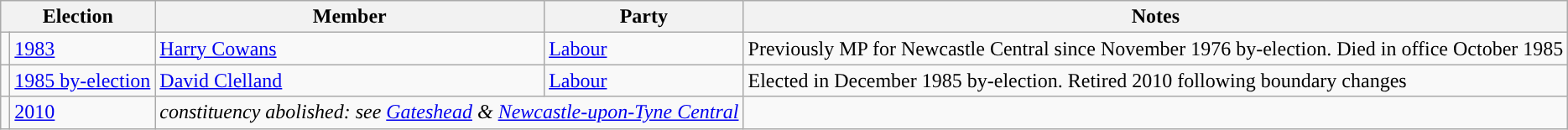<table class="wikitable">
<tr>
<th colspan="2">Election</th>
<th>Member</th>
<th>Party</th>
<th>Notes</th>
</tr>
<tr>
<td style="color:inherit;background-color: "></td>
<td><a href='#'>1983</a></td>
<td><a href='#'>Harry Cowans</a></td>
<td><a href='#'>Labour</a></td>
<td>Previously MP for Newcastle Central since November 1976 by-election.  Died in office October 1985</td>
</tr>
<tr>
<td style="color:inherit;background-color: "></td>
<td><a href='#'>1985 by-election</a></td>
<td><a href='#'>David Clelland</a></td>
<td><a href='#'>Labour</a></td>
<td>Elected in December 1985 by-election.  Retired 2010 following boundary changes</td>
</tr>
<tr>
<td></td>
<td><a href='#'>2010</a></td>
<td colspan="2"><em>constituency abolished: see <a href='#'>Gateshead</a> & <a href='#'>Newcastle-upon-Tyne Central</a></em></td>
</tr>
</table>
